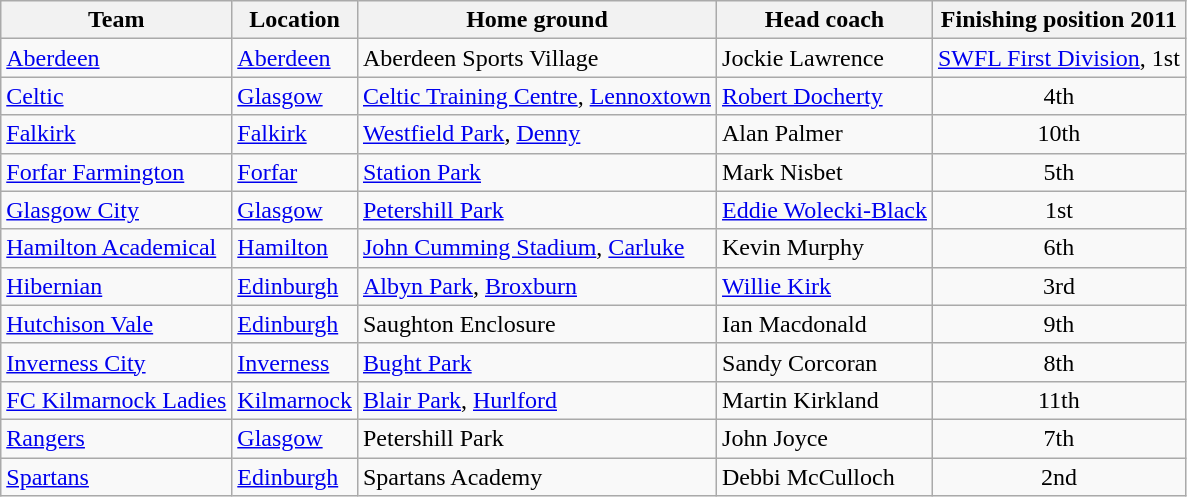<table class="wikitable sortable">
<tr>
<th>Team</th>
<th>Location</th>
<th>Home ground</th>
<th>Head coach</th>
<th data-sort-type="number">Finishing position 2011</th>
</tr>
<tr>
<td><a href='#'>Aberdeen</a></td>
<td><a href='#'>Aberdeen</a></td>
<td>Aberdeen Sports Village</td>
<td>Jockie Lawrence</td>
<td align="center"> <a href='#'>SWFL First Division</a>, 1st</td>
</tr>
<tr>
<td><a href='#'>Celtic</a></td>
<td><a href='#'>Glasgow</a></td>
<td><a href='#'>Celtic Training Centre</a>, <a href='#'>Lennoxtown</a></td>
<td><a href='#'>Robert Docherty</a></td>
<td align="center">4th</td>
</tr>
<tr>
<td><a href='#'>Falkirk</a></td>
<td><a href='#'>Falkirk</a></td>
<td><a href='#'>Westfield Park</a>, <a href='#'>Denny</a></td>
<td>Alan Palmer</td>
<td align="center">10th</td>
</tr>
<tr>
<td><a href='#'>Forfar Farmington</a></td>
<td><a href='#'>Forfar</a></td>
<td><a href='#'>Station Park</a></td>
<td>Mark Nisbet</td>
<td align="center">5th</td>
</tr>
<tr>
<td><a href='#'>Glasgow City</a></td>
<td><a href='#'>Glasgow</a></td>
<td><a href='#'>Petershill Park</a></td>
<td><a href='#'>Eddie Wolecki-Black</a></td>
<td align="center">1st</td>
</tr>
<tr>
<td><a href='#'>Hamilton Academical</a></td>
<td><a href='#'>Hamilton</a></td>
<td><a href='#'>John Cumming Stadium</a>, <a href='#'>Carluke</a></td>
<td>Kevin Murphy</td>
<td align="center">6th</td>
</tr>
<tr>
<td><a href='#'>Hibernian</a></td>
<td><a href='#'>Edinburgh</a></td>
<td><a href='#'>Albyn Park</a>, <a href='#'>Broxburn</a></td>
<td><a href='#'>Willie Kirk</a></td>
<td align="center">3rd</td>
</tr>
<tr>
<td><a href='#'>Hutchison Vale</a></td>
<td><a href='#'>Edinburgh</a></td>
<td>Saughton Enclosure</td>
<td>Ian Macdonald</td>
<td align="center">9th</td>
</tr>
<tr>
<td><a href='#'>Inverness City</a></td>
<td><a href='#'>Inverness</a></td>
<td><a href='#'>Bught Park</a></td>
<td>Sandy Corcoran</td>
<td align="center">8th</td>
</tr>
<tr>
<td><a href='#'>FC Kilmarnock Ladies</a></td>
<td><a href='#'>Kilmarnock</a></td>
<td><a href='#'>Blair Park</a>, <a href='#'>Hurlford</a></td>
<td>Martin Kirkland</td>
<td align="center">11th</td>
</tr>
<tr>
<td><a href='#'>Rangers</a></td>
<td><a href='#'>Glasgow</a></td>
<td>Petershill Park</td>
<td>John Joyce</td>
<td align="center">7th</td>
</tr>
<tr>
<td><a href='#'>Spartans</a></td>
<td><a href='#'>Edinburgh</a></td>
<td>Spartans Academy</td>
<td>Debbi McCulloch</td>
<td align="center">2nd</td>
</tr>
</table>
